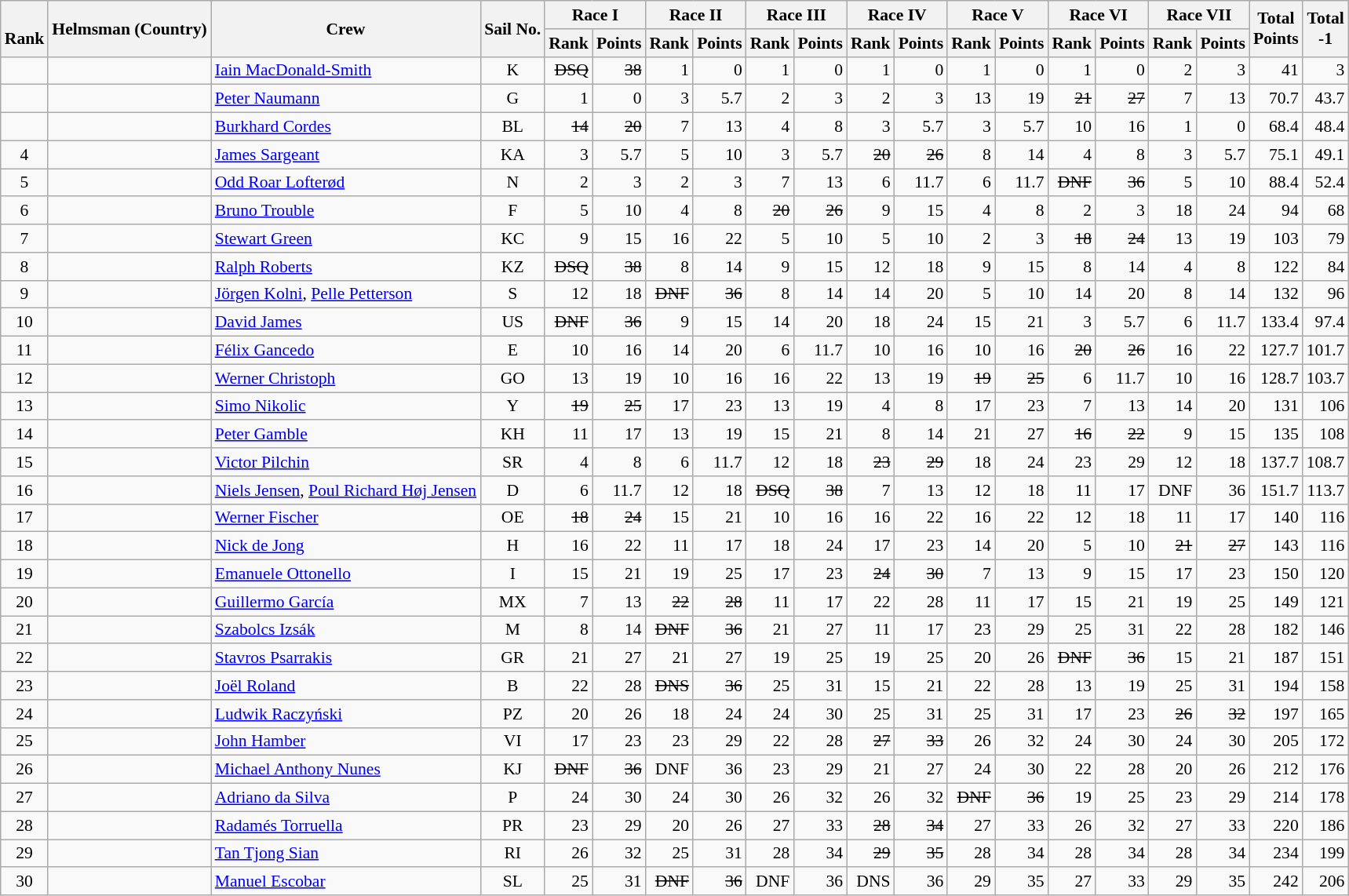<table class="wikitable" style="text-align:right; font-size:90%">
<tr>
<th rowspan="2"><br>Rank</th>
<th rowspan="2">Helmsman (Country)</th>
<th rowspan="2">Crew</th>
<th rowspan="2">Sail No.</th>
<th colspan="2">Race I</th>
<th colspan="2">Race II</th>
<th colspan="2">Race III</th>
<th colspan="2">Race IV</th>
<th colspan="2">Race V</th>
<th colspan="2">Race VI</th>
<th colspan="2">Race VII</th>
<th rowspan="2">Total <br>Points <br> </th>
<th rowspan="2">Total<br>-1<br> </th>
</tr>
<tr>
<th>Rank</th>
<th>Points</th>
<th>Rank</th>
<th>Points</th>
<th>Rank</th>
<th>Points</th>
<th>Rank</th>
<th>Points</th>
<th>Rank</th>
<th>Points</th>
<th>Rank</th>
<th>Points</th>
<th>Rank</th>
<th>Points</th>
</tr>
<tr style="vertical-align:top;">
<td align=center></td>
<td align=left></td>
<td align=left><a href='#'>Iain MacDonald-Smith</a> </td>
<td align=center>K</td>
<td><s>DSQ</s></td>
<td><s>38</s></td>
<td>1</td>
<td>0</td>
<td>1</td>
<td>0</td>
<td>1</td>
<td>0</td>
<td>1</td>
<td>0</td>
<td>1</td>
<td>0</td>
<td>2</td>
<td>3</td>
<td>41</td>
<td>3</td>
</tr>
<tr style=vertical-align:top;>
<td align=center></td>
<td align=left></td>
<td align=left><a href='#'>Peter Naumann</a> </td>
<td align=center>G</td>
<td>1</td>
<td>0</td>
<td>3</td>
<td>5.7</td>
<td>2</td>
<td>3</td>
<td>2</td>
<td>3</td>
<td>13</td>
<td>19</td>
<td><s>21</s></td>
<td><s>27</s></td>
<td>7</td>
<td>13</td>
<td>70.7</td>
<td>43.7</td>
</tr>
<tr style=vertical-align:top;>
<td align=center></td>
<td align=left></td>
<td align=left><a href='#'>Burkhard Cordes</a> </td>
<td align=center>BL</td>
<td><s>14</s></td>
<td><s>20</s></td>
<td>7</td>
<td>13</td>
<td>4</td>
<td>8</td>
<td>3</td>
<td>5.7</td>
<td>3</td>
<td>5.7</td>
<td>10</td>
<td>16</td>
<td>1</td>
<td>0</td>
<td>68.4</td>
<td>48.4</td>
</tr>
<tr style=vertical-align:top;>
<td align=center>4</td>
<td align=left></td>
<td align=left><a href='#'>James Sargeant</a> </td>
<td align=center>KA</td>
<td>3</td>
<td>5.7</td>
<td>5</td>
<td>10</td>
<td>3</td>
<td>5.7</td>
<td><s>20</s></td>
<td><s>26</s></td>
<td>8</td>
<td>14</td>
<td>4</td>
<td>8</td>
<td>3</td>
<td>5.7</td>
<td>75.1</td>
<td>49.1</td>
</tr>
<tr style=vertical-align:top;>
<td align=center>5</td>
<td align=left></td>
<td align=left><a href='#'>Odd Roar Lofterød</a> </td>
<td align=center>N</td>
<td>2</td>
<td>3</td>
<td>2</td>
<td>3</td>
<td>7</td>
<td>13</td>
<td>6</td>
<td>11.7</td>
<td>6</td>
<td>11.7</td>
<td><s>DNF</s></td>
<td><s>36</s></td>
<td>5</td>
<td>10</td>
<td>88.4</td>
<td>52.4</td>
</tr>
<tr style=vertical-align:top;>
<td align=center>6</td>
<td align=left></td>
<td align=left><a href='#'>Bruno Trouble</a> </td>
<td align=center>F</td>
<td>5</td>
<td>10</td>
<td>4</td>
<td>8</td>
<td><s>20</s></td>
<td><s>26</s></td>
<td>9</td>
<td>15</td>
<td>4</td>
<td>8</td>
<td>2</td>
<td>3</td>
<td>18</td>
<td>24</td>
<td>94</td>
<td>68</td>
</tr>
<tr style=vertical-align:top;>
<td align=center>7</td>
<td align=left></td>
<td align=left><a href='#'>Stewart Green</a> </td>
<td align=center>KC</td>
<td>9</td>
<td>15</td>
<td>16</td>
<td>22</td>
<td>5</td>
<td>10</td>
<td>5</td>
<td>10</td>
<td>2</td>
<td>3</td>
<td><s>18</s></td>
<td><s>24</s></td>
<td>13</td>
<td>19</td>
<td>103</td>
<td>79</td>
</tr>
<tr style=vertical-align:top;>
<td align=center>8</td>
<td align=left></td>
<td align=left><a href='#'>Ralph Roberts</a> </td>
<td align=center>KZ</td>
<td><s>DSQ</s></td>
<td><s>38</s></td>
<td>8</td>
<td>14</td>
<td>9</td>
<td>15</td>
<td>12</td>
<td>18</td>
<td>9</td>
<td>15</td>
<td>8</td>
<td>14</td>
<td>4</td>
<td>8</td>
<td>122</td>
<td>84</td>
</tr>
<tr style=vertical-align:top;>
<td align=center>9</td>
<td align=left></td>
<td align=left><a href='#'>Jörgen Kolni</a>, <a href='#'>Pelle Petterson</a> </td>
<td align=center>S</td>
<td>12</td>
<td>18</td>
<td><s>DNF</s></td>
<td><s>36</s></td>
<td>8</td>
<td>14</td>
<td>14</td>
<td>20</td>
<td>5</td>
<td>10</td>
<td>14</td>
<td>20</td>
<td>8</td>
<td>14</td>
<td>132</td>
<td>96</td>
</tr>
<tr style=vertical-align:top;>
<td align=center>10</td>
<td align=left></td>
<td align=left><a href='#'>David James</a> </td>
<td align=center>US</td>
<td><s>DNF</s></td>
<td><s>36</s></td>
<td>9</td>
<td>15</td>
<td>14</td>
<td>20</td>
<td>18</td>
<td>24</td>
<td>15</td>
<td>21</td>
<td>3</td>
<td>5.7</td>
<td>6</td>
<td>11.7</td>
<td>133.4</td>
<td>97.4</td>
</tr>
<tr style=vertical-align:top;>
<td align=center>11</td>
<td align=left></td>
<td align=left><a href='#'>Félix Gancedo</a> </td>
<td align=center>E</td>
<td>10</td>
<td>16</td>
<td>14</td>
<td>20</td>
<td>6</td>
<td>11.7</td>
<td>10</td>
<td>16</td>
<td>10</td>
<td>16</td>
<td><s>20</s></td>
<td><s>26</s></td>
<td>16</td>
<td>22</td>
<td>127.7</td>
<td>101.7</td>
</tr>
<tr style=vertical-align:top;>
<td align=center>12</td>
<td align=left></td>
<td align=left><a href='#'>Werner Christoph</a> </td>
<td align=center>GO</td>
<td>13</td>
<td>19</td>
<td>10</td>
<td>16</td>
<td>16</td>
<td>22</td>
<td>13</td>
<td>19</td>
<td><s>19</s></td>
<td><s>25</s></td>
<td>6</td>
<td>11.7</td>
<td>10</td>
<td>16</td>
<td>128.7</td>
<td>103.7</td>
</tr>
<tr style=vertical-align:top;>
<td align=center>13</td>
<td align=left></td>
<td align=left><a href='#'>Simo Nikolic</a> </td>
<td align=center>Y</td>
<td><s>19</s></td>
<td><s>25</s></td>
<td>17</td>
<td>23</td>
<td>13</td>
<td>19</td>
<td>4</td>
<td>8</td>
<td>17</td>
<td>23</td>
<td>7</td>
<td>13</td>
<td>14</td>
<td>20</td>
<td>131</td>
<td>106</td>
</tr>
<tr style=vertical-align:top;>
<td align=center>14</td>
<td align=left></td>
<td align=left><a href='#'>Peter Gamble</a> </td>
<td align=center>KH</td>
<td>11</td>
<td>17</td>
<td>13</td>
<td>19</td>
<td>15</td>
<td>21</td>
<td>8</td>
<td>14</td>
<td>21</td>
<td>27</td>
<td><s>16</s></td>
<td><s>22</s></td>
<td>9</td>
<td>15</td>
<td>135</td>
<td>108</td>
</tr>
<tr style=vertical-align:top;>
<td align=center>15</td>
<td align=left></td>
<td align=left><a href='#'>Victor Pilchin</a> </td>
<td align=center>SR</td>
<td>4</td>
<td>8</td>
<td>6</td>
<td>11.7</td>
<td>12</td>
<td>18</td>
<td><s>23</s></td>
<td><s>29</s></td>
<td>18</td>
<td>24</td>
<td>23</td>
<td>29</td>
<td>12</td>
<td>18</td>
<td>137.7</td>
<td>108.7</td>
</tr>
<tr style=vertical-align:top;>
<td align=center>16</td>
<td align=left></td>
<td align=left><a href='#'>Niels Jensen</a>, <a href='#'>Poul Richard Høj Jensen</a> </td>
<td align=center>D</td>
<td>6</td>
<td>11.7</td>
<td>12</td>
<td>18</td>
<td><s>DSQ</s></td>
<td><s>38</s></td>
<td>7</td>
<td>13</td>
<td>12</td>
<td>18</td>
<td>11</td>
<td>17</td>
<td>DNF</td>
<td>36</td>
<td>151.7</td>
<td>113.7</td>
</tr>
<tr style=vertical-align:top;>
<td align=center>17</td>
<td align=left></td>
<td align=left><a href='#'>Werner Fischer</a> </td>
<td align=center>OE</td>
<td><s>18</s></td>
<td><s>24</s></td>
<td>15</td>
<td>21</td>
<td>10</td>
<td>16</td>
<td>16</td>
<td>22</td>
<td>16</td>
<td>22</td>
<td>12</td>
<td>18</td>
<td>11</td>
<td>17</td>
<td>140</td>
<td>116</td>
</tr>
<tr style=vertical-align:top;>
<td align=center>18</td>
<td align=left></td>
<td align=left><a href='#'>Nick de Jong</a> </td>
<td align=center>H</td>
<td>16</td>
<td>22</td>
<td>11</td>
<td>17</td>
<td>18</td>
<td>24</td>
<td>17</td>
<td>23</td>
<td>14</td>
<td>20</td>
<td>5</td>
<td>10</td>
<td><s>21</s></td>
<td><s>27</s></td>
<td>143</td>
<td>116</td>
</tr>
<tr style=vertical-align:top;>
<td align=center>19</td>
<td align=left></td>
<td align=left><a href='#'>Emanuele Ottonello</a> </td>
<td align=center>I</td>
<td>15</td>
<td>21</td>
<td>19</td>
<td>25</td>
<td>17</td>
<td>23</td>
<td><s>24</s></td>
<td><s>30</s></td>
<td>7</td>
<td>13</td>
<td>9</td>
<td>15</td>
<td>17</td>
<td>23</td>
<td>150</td>
<td>120</td>
</tr>
<tr style=vertical-align:top;>
<td align=center>20</td>
<td align=left></td>
<td align=left><a href='#'>Guillermo García</a> </td>
<td align=center>MX</td>
<td>7</td>
<td>13</td>
<td><s>22</s></td>
<td><s>28</s></td>
<td>11</td>
<td>17</td>
<td>22</td>
<td>28</td>
<td>11</td>
<td>17</td>
<td>15</td>
<td>21</td>
<td>19</td>
<td>25</td>
<td>149</td>
<td>121</td>
</tr>
<tr style=vertical-align:top;>
<td align=center>21</td>
<td align=left></td>
<td align=left><a href='#'>Szabolcs Izsák</a> </td>
<td align=center>M</td>
<td>8</td>
<td>14</td>
<td><s>DNF</s></td>
<td><s>36</s></td>
<td>21</td>
<td>27</td>
<td>11</td>
<td>17</td>
<td>23</td>
<td>29</td>
<td>25</td>
<td>31</td>
<td>22</td>
<td>28</td>
<td>182</td>
<td>146</td>
</tr>
<tr style=vertical-align:top;>
<td align=center>22</td>
<td align=left></td>
<td align=left><a href='#'>Stavros Psarrakis</a> </td>
<td align=center>GR</td>
<td>21</td>
<td>27</td>
<td>21</td>
<td>27</td>
<td>19</td>
<td>25</td>
<td>19</td>
<td>25</td>
<td>20</td>
<td>26</td>
<td><s>DNF</s></td>
<td><s>36</s></td>
<td>15</td>
<td>21</td>
<td>187</td>
<td>151</td>
</tr>
<tr style=vertical-align:top;>
<td align=center>23</td>
<td align=left></td>
<td align=left><a href='#'>Joël Roland</a> </td>
<td align=center>B</td>
<td>22</td>
<td>28</td>
<td><s>DNS</s></td>
<td><s>36</s></td>
<td>25</td>
<td>31</td>
<td>15</td>
<td>21</td>
<td>22</td>
<td>28</td>
<td>13</td>
<td>19</td>
<td>25</td>
<td>31</td>
<td>194</td>
<td>158</td>
</tr>
<tr style=vertical-align:top;>
<td align=center>24</td>
<td align=left></td>
<td align=left><a href='#'>Ludwik Raczyński</a> </td>
<td align=center>PZ</td>
<td>20</td>
<td>26</td>
<td>18</td>
<td>24</td>
<td>24</td>
<td>30</td>
<td>25</td>
<td>31</td>
<td>25</td>
<td>31</td>
<td>17</td>
<td>23</td>
<td><s>26</s></td>
<td><s>32</s></td>
<td>197</td>
<td>165</td>
</tr>
<tr style=vertical-align:top;>
<td align=center>25</td>
<td align=left></td>
<td align=left><a href='#'>John Hamber</a> </td>
<td align=center>VI</td>
<td>17</td>
<td>23</td>
<td>23</td>
<td>29</td>
<td>22</td>
<td>28</td>
<td><s>27</s></td>
<td><s>33</s></td>
<td>26</td>
<td>32</td>
<td>24</td>
<td>30</td>
<td>24</td>
<td>30</td>
<td>205</td>
<td>172</td>
</tr>
<tr style=vertical-align:top;>
<td align=center>26</td>
<td align=left></td>
<td align=left><a href='#'>Michael Anthony Nunes</a> </td>
<td align=center>KJ</td>
<td><s>DNF</s></td>
<td><s>36</s></td>
<td>DNF</td>
<td>36</td>
<td>23</td>
<td>29</td>
<td>21</td>
<td>27</td>
<td>24</td>
<td>30</td>
<td>22</td>
<td>28</td>
<td>20</td>
<td>26</td>
<td>212</td>
<td>176</td>
</tr>
<tr style=vertical-align:top;>
<td align=center>27</td>
<td align=left></td>
<td align=left><a href='#'>Adriano da Silva</a> </td>
<td align=center>P</td>
<td>24</td>
<td>30</td>
<td>24</td>
<td>30</td>
<td>26</td>
<td>32</td>
<td>26</td>
<td>32</td>
<td><s>DNF</s></td>
<td><s>36</s></td>
<td>19</td>
<td>25</td>
<td>23</td>
<td>29</td>
<td>214</td>
<td>178</td>
</tr>
<tr style=vertical-align:top;>
<td align=center>28</td>
<td align=left></td>
<td align=left><a href='#'>Radamés Torruella</a> </td>
<td align=center>PR</td>
<td>23</td>
<td>29</td>
<td>20</td>
<td>26</td>
<td>27</td>
<td>33</td>
<td><s>28</s></td>
<td><s>34</s></td>
<td>27</td>
<td>33</td>
<td>26</td>
<td>32</td>
<td>27</td>
<td>33</td>
<td>220</td>
<td>186</td>
</tr>
<tr style=vertical-align:top;>
<td align=center>29</td>
<td align=left></td>
<td align=left><a href='#'>Tan Tjong Sian</a> </td>
<td align=center>RI</td>
<td>26</td>
<td>32</td>
<td>25</td>
<td>31</td>
<td>28</td>
<td>34</td>
<td><s>29</s></td>
<td><s>35</s></td>
<td>28</td>
<td>34</td>
<td>28</td>
<td>34</td>
<td>28</td>
<td>34</td>
<td>234</td>
<td>199</td>
</tr>
<tr style=vertical-align:top;>
<td align=center>30</td>
<td align=left></td>
<td align=left><a href='#'>Manuel Escobar</a> </td>
<td align=center>SL</td>
<td>25</td>
<td>31</td>
<td><s>DNF</s></td>
<td><s>36</s></td>
<td>DNF</td>
<td>36</td>
<td>DNS</td>
<td>36</td>
<td>29</td>
<td>35</td>
<td>27</td>
<td>33</td>
<td>29</td>
<td>35</td>
<td>242</td>
<td>206</td>
</tr>
</table>
